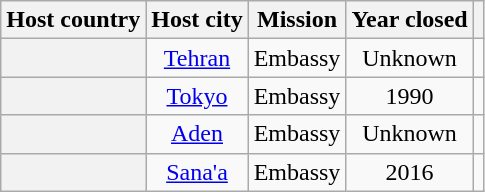<table class="wikitable plainrowheaders" style="text-align:center;">
<tr>
<th scope="col">Host country</th>
<th scope="col">Host city</th>
<th scope="col">Mission</th>
<th scope="col">Year closed</th>
<th scope="col"></th>
</tr>
<tr>
<th scope="row"></th>
<td><a href='#'>Tehran</a></td>
<td>Embassy</td>
<td>Unknown</td>
<td></td>
</tr>
<tr>
<th scope="row"></th>
<td><a href='#'>Tokyo</a></td>
<td>Embassy</td>
<td>1990</td>
<td></td>
</tr>
<tr>
<th scope="row"></th>
<td><a href='#'>Aden</a></td>
<td>Embassy</td>
<td>Unknown</td>
<td></td>
</tr>
<tr>
<th scope="row"></th>
<td><a href='#'>Sana'a</a></td>
<td>Embassy</td>
<td>2016</td>
<td></td>
</tr>
</table>
